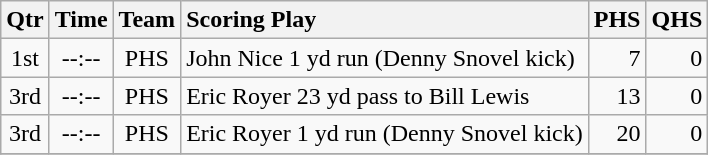<table class="wikitable">
<tr>
<th style="text-align: center;">Qtr</th>
<th style="text-align: center;">Time</th>
<th style="text-align: center;">Team</th>
<th style="text-align: left;">Scoring Play</th>
<th style="text-align: right;">PHS</th>
<th style="text-align: right;">QHS</th>
</tr>
<tr>
<td style="text-align: center;">1st</td>
<td style="text-align: center;">--:--</td>
<td style="text-align: center;">PHS</td>
<td style="text-align: left;">John Nice 1 yd run (Denny Snovel kick)</td>
<td style="text-align: right;">7</td>
<td style="text-align: right;">0</td>
</tr>
<tr>
<td style="text-align: center;">3rd</td>
<td style="text-align: center;">--:--</td>
<td style="text-align: center;">PHS</td>
<td style="text-align: left;">Eric Royer 23 yd pass to Bill Lewis</td>
<td style="text-align: right;">13</td>
<td style="text-align: right;">0</td>
</tr>
<tr>
<td style="text-align: center;">3rd</td>
<td style="text-align: center;">--:--</td>
<td style="text-align: center;">PHS</td>
<td style="text-align: left;">Eric Royer 1 yd run (Denny Snovel kick)</td>
<td style="text-align: right;">20</td>
<td style="text-align: right;">0</td>
</tr>
<tr>
</tr>
</table>
